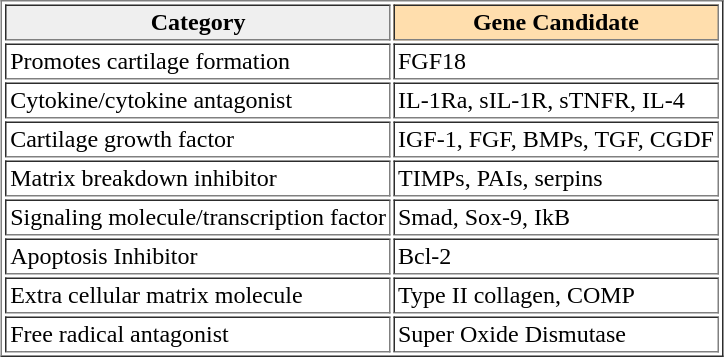<table border="1" cellpadding="2" align="center">
<tr>
<th style="background: #efefef;">Category</th>
<th style="background: #ffdead;">Gene Candidate</th>
</tr>
<tr>
<td>Promotes cartilage formation</td>
<td>FGF18</td>
</tr>
<tr>
<td>Cytokine/cytokine antagonist</td>
<td>IL-1Ra, sIL-1R, sTNFR, IL-4</td>
</tr>
<tr>
<td>Cartilage growth factor</td>
<td>IGF-1, FGF, BMPs, TGF, CGDF</td>
</tr>
<tr>
<td>Matrix breakdown inhibitor</td>
<td>TIMPs, PAIs, serpins</td>
</tr>
<tr>
<td>Signaling molecule/transcription factor</td>
<td>Smad, Sox-9, IkB</td>
</tr>
<tr>
<td>Apoptosis Inhibitor</td>
<td>Bcl-2</td>
</tr>
<tr>
<td>Extra cellular matrix molecule</td>
<td>Type II collagen, COMP</td>
</tr>
<tr>
<td>Free radical antagonist</td>
<td>Super Oxide Dismutase</td>
</tr>
</table>
